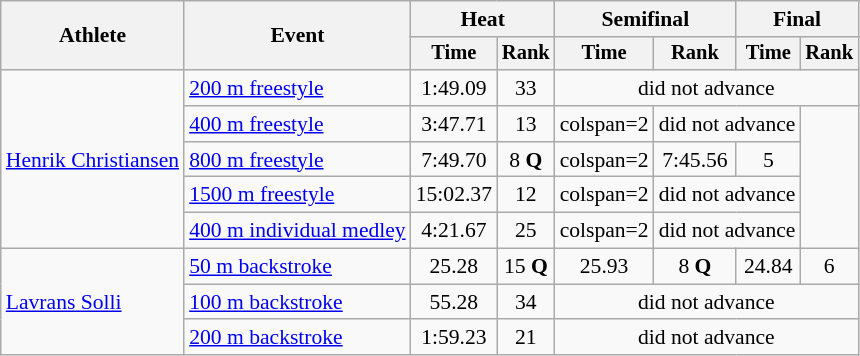<table class=wikitable style="font-size:90%">
<tr>
<th rowspan="2">Athlete</th>
<th rowspan="2">Event</th>
<th colspan="2">Heat</th>
<th colspan="2">Semifinal</th>
<th colspan="2">Final</th>
</tr>
<tr style="font-size:95%">
<th>Time</th>
<th>Rank</th>
<th>Time</th>
<th>Rank</th>
<th>Time</th>
<th>Rank</th>
</tr>
<tr align=center>
<td align=left rowspan=5><a href='#'>Henrik Christiansen</a></td>
<td align=left><a href='#'>200 m freestyle</a></td>
<td>1:49.09</td>
<td>33</td>
<td colspan=4>did not advance</td>
</tr>
<tr align=center>
<td align=left><a href='#'>400 m freestyle</a></td>
<td>3:47.71</td>
<td>13</td>
<td>colspan=2 </td>
<td colspan=2>did not advance</td>
</tr>
<tr align=center>
<td align=left><a href='#'>800 m freestyle</a></td>
<td>7:49.70</td>
<td>8 <strong>Q</strong></td>
<td>colspan=2 </td>
<td>7:45.56</td>
<td>5</td>
</tr>
<tr align=center>
<td align=left><a href='#'>1500 m freestyle</a></td>
<td>15:02.37</td>
<td>12</td>
<td>colspan=2 </td>
<td colspan=2>did not advance</td>
</tr>
<tr align=center>
<td align=left><a href='#'>400 m individual medley</a></td>
<td>4:21.67</td>
<td>25</td>
<td>colspan=2 </td>
<td colspan=2>did not advance</td>
</tr>
<tr align=center>
<td align=left rowspan=3><a href='#'>Lavrans Solli</a></td>
<td align=left><a href='#'>50 m backstroke</a></td>
<td>25.28</td>
<td>15 <strong>Q</strong></td>
<td>25.93</td>
<td>8 <strong>Q</strong></td>
<td>24.84</td>
<td>6</td>
</tr>
<tr align=center>
<td align=left><a href='#'>100 m backstroke</a></td>
<td>55.28</td>
<td>34</td>
<td colspan=4>did not advance</td>
</tr>
<tr align=center>
<td align=left><a href='#'>200 m backstroke</a></td>
<td>1:59.23</td>
<td>21</td>
<td colspan=4>did not advance</td>
</tr>
</table>
